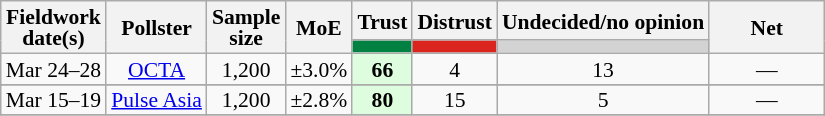<table class="wikitable sortable" style="text-align:center;font-size:90%;line-height:14px;">
<tr>
<th rowspan="2">Fieldwork<br>date(s)</th>
<th rowspan="2">Pollster</th>
<th rowspan="2" data-sort-type="number">Sample<br>size</th>
<th rowspan="2" data-sort-type="number"><abbr>MoE</abbr></th>
<th class="unsortable">Trust</th>
<th class="unsortable">Distrust</th>
<th class="unsortable">Undecided/no opinion</th>
<th rowspan="2" class="unsortable" style="width:70px;">Net</th>
</tr>
<tr>
<th class="unsortable" style="background:#008142;"></th>
<th class="unsortable" style="background:#DC241F;"></th>
<th class="unsortable" style="background:lightgray;"></th>
</tr>
<tr>
<td data-sort-value="2023-03-28">Mar 24–28</td>
<td><a href='#'>OCTA</a></td>
<td>1,200</td>
<td>±3.0%</td>
<td style="background:#DEFDDE;"><strong>66</strong></td>
<td>4</td>
<td>13</td>
<td>—</td>
</tr>
<tr>
</tr>
<tr>
<td data-sort-value="2023-03-19">Mar 15–19</td>
<td><a href='#'>Pulse Asia</a></td>
<td>1,200</td>
<td>±2.8%</td>
<td style="background:#DEFDDE;"><strong>80</strong></td>
<td>15</td>
<td>5</td>
<td>—</td>
</tr>
<tr>
</tr>
</table>
